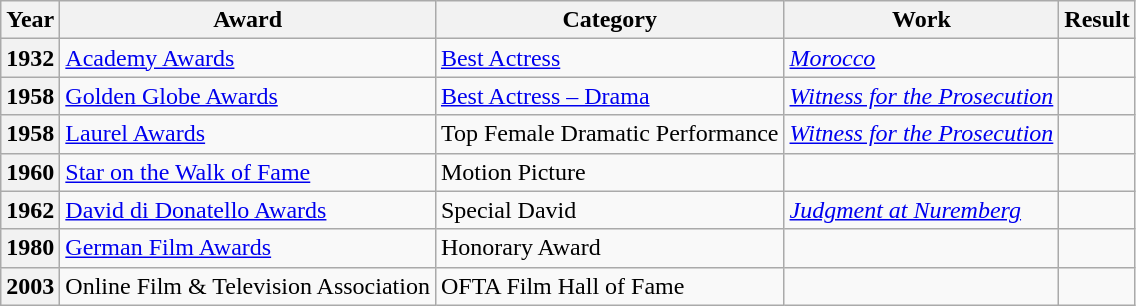<table class="wikitable plainrowheaders sortable">
<tr>
<th scope="col">Year</th>
<th scope="col">Award</th>
<th scope="col">Category</th>
<th scope="col">Work</th>
<th scope="col">Result</th>
</tr>
<tr>
<th scope="row">1932</th>
<td><a href='#'>Academy Awards</a></td>
<td><a href='#'>Best Actress</a></td>
<td><em><a href='#'>Morocco</a></em></td>
<td></td>
</tr>
<tr>
<th scope="row">1958</th>
<td><a href='#'>Golden Globe Awards</a></td>
<td><a href='#'>Best Actress – Drama</a></td>
<td><em><a href='#'>Witness for the Prosecution</a></em></td>
<td></td>
</tr>
<tr>
<th scope="row">1958</th>
<td><a href='#'>Laurel Awards</a></td>
<td>Top Female Dramatic Performance</td>
<td><em><a href='#'>Witness for the Prosecution</a></em></td>
<td></td>
</tr>
<tr>
<th scope="row">1960</th>
<td><a href='#'>Star on the Walk of Fame</a></td>
<td>Motion Picture</td>
<td></td>
<td></td>
</tr>
<tr>
<th scope="row">1962</th>
<td><a href='#'>David di Donatello Awards</a></td>
<td>Special David</td>
<td><em><a href='#'>Judgment at Nuremberg</a></em></td>
<td></td>
</tr>
<tr>
<th scope="row">1980</th>
<td><a href='#'>German Film Awards</a></td>
<td>Honorary Award</td>
<td></td>
<td></td>
</tr>
<tr>
<th scope="row">2003</th>
<td>Online Film & Television Association</td>
<td>OFTA Film Hall of Fame</td>
<td></td>
<td></td>
</tr>
</table>
